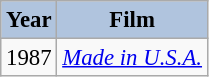<table class="wikitable" style="font-size:95%;">
<tr>
<th style="background:#B0C4DE;">Year</th>
<th style="background:#B0C4DE;">Film</th>
</tr>
<tr>
<td>1987</td>
<td><em><a href='#'>Made in U.S.A.</a></em></td>
</tr>
</table>
